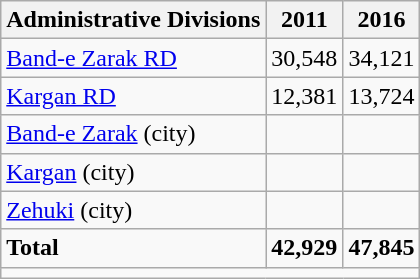<table class="wikitable">
<tr>
<th>Administrative Divisions</th>
<th>2011</th>
<th>2016</th>
</tr>
<tr>
<td><a href='#'>Band-e Zarak RD</a></td>
<td style="text-align: right;">30,548</td>
<td style="text-align: right;">34,121</td>
</tr>
<tr>
<td><a href='#'>Kargan RD</a></td>
<td style="text-align: right;">12,381</td>
<td style="text-align: right;">13,724</td>
</tr>
<tr>
<td><a href='#'>Band-e Zarak</a> (city)</td>
<td style="text-align: right;"></td>
<td style="text-align: right;"></td>
</tr>
<tr>
<td><a href='#'>Kargan</a> (city)</td>
<td style="text-align: right;"></td>
<td style="text-align: right;"></td>
</tr>
<tr>
<td><a href='#'>Zehuki</a> (city)</td>
<td style="text-align: right;"></td>
<td style="text-align: right;"></td>
</tr>
<tr>
<td><strong>Total</strong></td>
<td style="text-align: right;"><strong>42,929</strong></td>
<td style="text-align: right;"><strong>47,845</strong></td>
</tr>
<tr>
<td colspan=3></td>
</tr>
</table>
